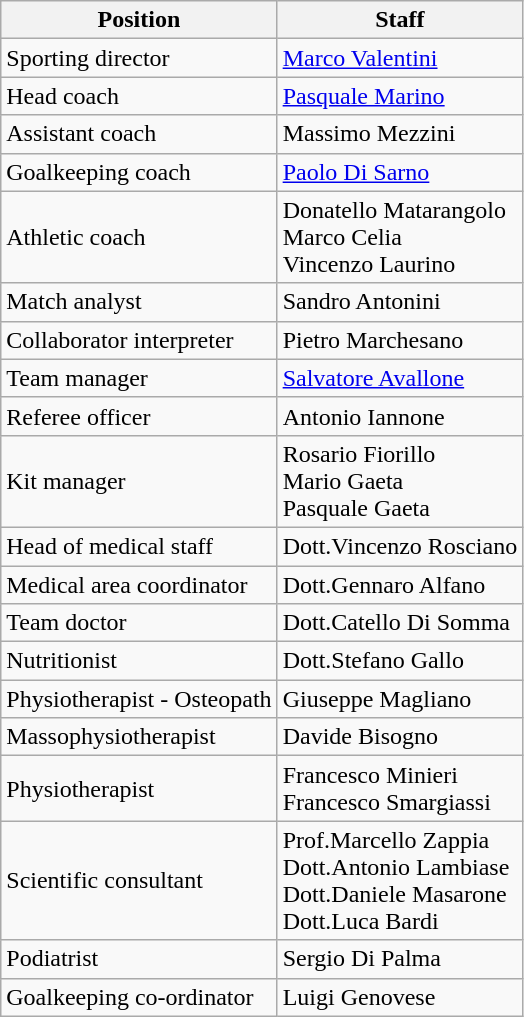<table class="wikitable">
<tr>
<th>Position</th>
<th>Staff</th>
</tr>
<tr>
<td>Sporting director</td>
<td> <a href='#'>Marco Valentini</a></td>
</tr>
<tr>
<td>Head coach</td>
<td> <a href='#'>Pasquale Marino</a></td>
</tr>
<tr>
<td>Assistant coach</td>
<td> Massimo Mezzini</td>
</tr>
<tr>
<td>Goalkeeping coach</td>
<td> <a href='#'>Paolo Di Sarno</a></td>
</tr>
<tr>
<td>Athletic coach</td>
<td> Donatello Matarangolo <br>  Marco Celia <br>  Vincenzo Laurino</td>
</tr>
<tr>
<td>Match analyst</td>
<td> Sandro Antonini</td>
</tr>
<tr>
<td>Collaborator interpreter</td>
<td> Pietro Marchesano</td>
</tr>
<tr>
<td>Team manager</td>
<td> <a href='#'>Salvatore Avallone</a></td>
</tr>
<tr>
<td>Referee officer</td>
<td> Antonio Iannone</td>
</tr>
<tr>
<td>Kit manager</td>
<td> Rosario Fiorillo <br>  Mario Gaeta <br>  Pasquale Gaeta</td>
</tr>
<tr>
<td>Head of medical staff</td>
<td> Dott.Vincenzo Rosciano</td>
</tr>
<tr>
<td>Medical area coordinator</td>
<td> Dott.Gennaro Alfano</td>
</tr>
<tr>
<td>Team doctor</td>
<td> Dott.Catello Di Somma</td>
</tr>
<tr>
<td>Nutritionist</td>
<td> Dott.Stefano Gallo</td>
</tr>
<tr>
<td>Physiotherapist - Osteopath</td>
<td> Giuseppe Magliano</td>
</tr>
<tr>
<td>Massophysiotherapist</td>
<td> Davide Bisogno</td>
</tr>
<tr>
<td>Physiotherapist</td>
<td> Francesco Minieri <br>  Francesco Smargiassi</td>
</tr>
<tr>
<td>Scientific consultant</td>
<td> Prof.Marcello Zappia <br>  Dott.Antonio Lambiase <br>  Dott.Daniele Masarone <br>  Dott.Luca Bardi</td>
</tr>
<tr>
<td>Podiatrist</td>
<td> Sergio Di Palma</td>
</tr>
<tr>
<td>Goalkeeping co-ordinator</td>
<td> Luigi Genovese</td>
</tr>
</table>
